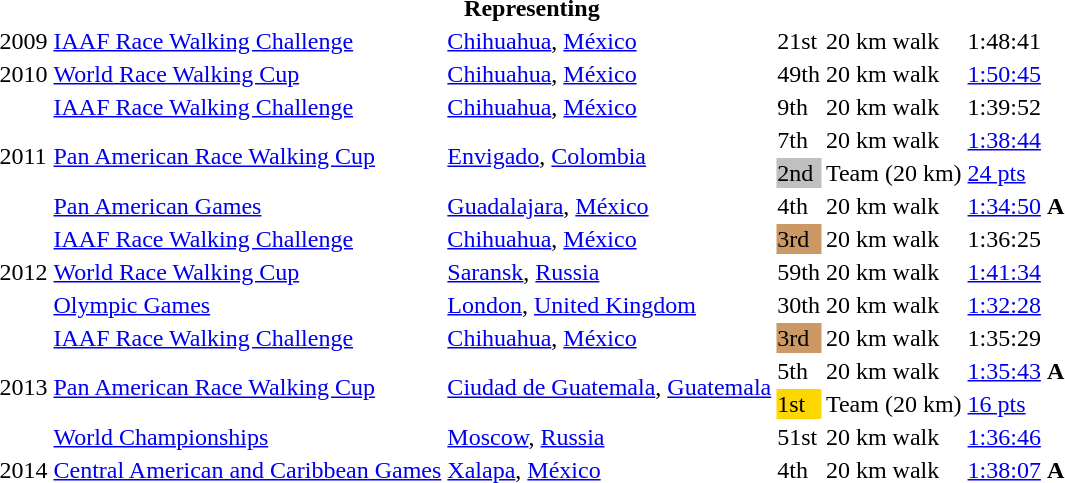<table>
<tr>
<th colspan="6">Representing </th>
</tr>
<tr>
<td>2009</td>
<td><a href='#'>IAAF Race Walking Challenge</a></td>
<td><a href='#'>Chihuahua</a>, <a href='#'>México</a></td>
<td>21st</td>
<td>20 km walk</td>
<td>1:48:41</td>
</tr>
<tr>
<td>2010</td>
<td><a href='#'>World Race Walking Cup</a></td>
<td><a href='#'>Chihuahua</a>, <a href='#'>México</a></td>
<td>49th</td>
<td>20 km walk</td>
<td><a href='#'>1:50:45</a></td>
</tr>
<tr>
<td rowspan=4>2011</td>
<td><a href='#'>IAAF Race Walking Challenge</a></td>
<td><a href='#'>Chihuahua</a>, <a href='#'>México</a></td>
<td>9th</td>
<td>20 km walk</td>
<td>1:39:52</td>
</tr>
<tr>
<td rowspan=2><a href='#'>Pan American Race Walking Cup</a></td>
<td rowspan=2><a href='#'>Envigado</a>, <a href='#'>Colombia</a></td>
<td>7th</td>
<td>20 km walk</td>
<td><a href='#'>1:38:44</a></td>
</tr>
<tr>
<td bgcolor=silver>2nd</td>
<td>Team (20 km)</td>
<td><a href='#'>24 pts</a></td>
</tr>
<tr>
<td><a href='#'>Pan American Games</a></td>
<td><a href='#'>Guadalajara</a>, <a href='#'>México</a></td>
<td>4th</td>
<td>20 km walk</td>
<td><a href='#'>1:34:50</a> <strong>A</strong></td>
</tr>
<tr>
<td rowspan=3>2012</td>
<td><a href='#'>IAAF Race Walking Challenge</a></td>
<td><a href='#'>Chihuahua</a>, <a href='#'>México</a></td>
<td bgcolor="cc9966">3rd</td>
<td>20 km walk</td>
<td>1:36:25</td>
</tr>
<tr>
<td><a href='#'>World Race Walking Cup</a></td>
<td><a href='#'>Saransk</a>, <a href='#'>Russia</a></td>
<td>59th</td>
<td>20 km walk</td>
<td><a href='#'>1:41:34</a></td>
</tr>
<tr>
<td><a href='#'>Olympic Games</a></td>
<td><a href='#'>London</a>, <a href='#'>United Kingdom</a></td>
<td>30th</td>
<td>20 km walk</td>
<td><a href='#'>1:32:28</a></td>
</tr>
<tr>
<td rowspan=4>2013</td>
<td><a href='#'>IAAF Race Walking Challenge</a></td>
<td><a href='#'>Chihuahua</a>, <a href='#'>México</a></td>
<td bgcolor="cc9966">3rd</td>
<td>20 km walk</td>
<td>1:35:29</td>
</tr>
<tr>
<td rowspan=2><a href='#'>Pan American Race Walking Cup</a></td>
<td rowspan=2><a href='#'>Ciudad de Guatemala</a>, <a href='#'>Guatemala</a></td>
<td>5th</td>
<td>20 km walk</td>
<td><a href='#'>1:35:43</a> <strong>A</strong></td>
</tr>
<tr>
<td bgcolor=gold>1st</td>
<td>Team (20 km)</td>
<td><a href='#'>16 pts</a></td>
</tr>
<tr>
<td><a href='#'>World Championships</a></td>
<td><a href='#'>Moscow</a>, <a href='#'>Russia</a></td>
<td>51st</td>
<td>20 km walk</td>
<td><a href='#'>1:36:46</a></td>
</tr>
<tr>
<td>2014</td>
<td><a href='#'>Central American and Caribbean Games</a></td>
<td><a href='#'>Xalapa</a>, <a href='#'>México</a></td>
<td>4th</td>
<td>20 km walk</td>
<td><a href='#'>1:38:07</a> <strong>A</strong></td>
</tr>
</table>
